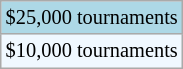<table class="wikitable" style="font-size:85%;">
<tr style="background:lightblue;">
<td>$25,000 tournaments</td>
</tr>
<tr style="background:#f0f8ff;">
<td>$10,000 tournaments</td>
</tr>
</table>
